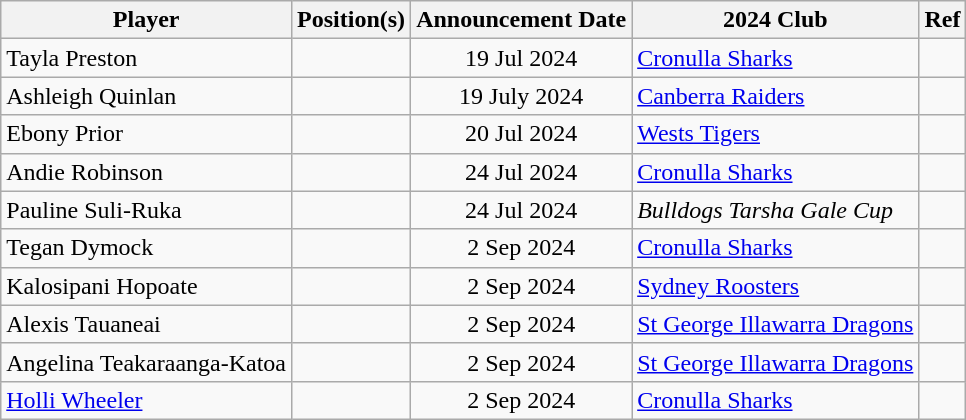<table class="wikitable" style="text-align: center">
<tr>
<th>Player</th>
<th>Position(s)</th>
<th>Announcement Date</th>
<th>2024 Club</th>
<th>Ref</th>
</tr>
<tr>
<td align=left>Tayla Preston</td>
<td></td>
<td>19 Jul 2024</td>
<td align=left><a href='#'>Cronulla Sharks</a></td>
<td></td>
</tr>
<tr>
<td align=left>Ashleigh Quinlan</td>
<td></td>
<td>19 July 2024</td>
<td align=left><a href='#'> Canberra Raiders</a></td>
<td></td>
</tr>
<tr>
<td align=left>Ebony Prior</td>
<td></td>
<td>20 Jul 2024</td>
<td align=left><a href='#'>Wests Tigers</a></td>
<td></td>
</tr>
<tr>
<td align=left>Andie Robinson</td>
<td></td>
<td>24 Jul 2024</td>
<td align=left><a href='#'>Cronulla Sharks</a></td>
<td></td>
</tr>
<tr>
<td align=left>Pauline Suli-Ruka</td>
<td></td>
<td>24 Jul 2024</td>
<td align=left><em>Bulldogs Tarsha Gale Cup</em></td>
<td></td>
</tr>
<tr>
<td align=left>Tegan Dymock</td>
<td></td>
<td>2 Sep 2024</td>
<td align=left><a href='#'>Cronulla Sharks</a></td>
<td></td>
</tr>
<tr>
<td align=left>Kalosipani Hopoate</td>
<td></td>
<td>2 Sep 2024</td>
<td align=left><a href='#'>Sydney Roosters</a></td>
<td></td>
</tr>
<tr>
<td align=left>Alexis Tauaneai</td>
<td></td>
<td>2 Sep 2024</td>
<td align=left><a href='#'>St George Illawarra Dragons</a></td>
<td></td>
</tr>
<tr>
<td align=left>Angelina Teakaraanga-Katoa</td>
<td></td>
<td>2 Sep 2024</td>
<td align=left><a href='#'>St George Illawarra Dragons</a></td>
<td></td>
</tr>
<tr>
<td align=left><a href='#'>Holli Wheeler</a></td>
<td></td>
<td>2 Sep 2024</td>
<td align=left><a href='#'>Cronulla Sharks</a></td>
<td></td>
</tr>
</table>
